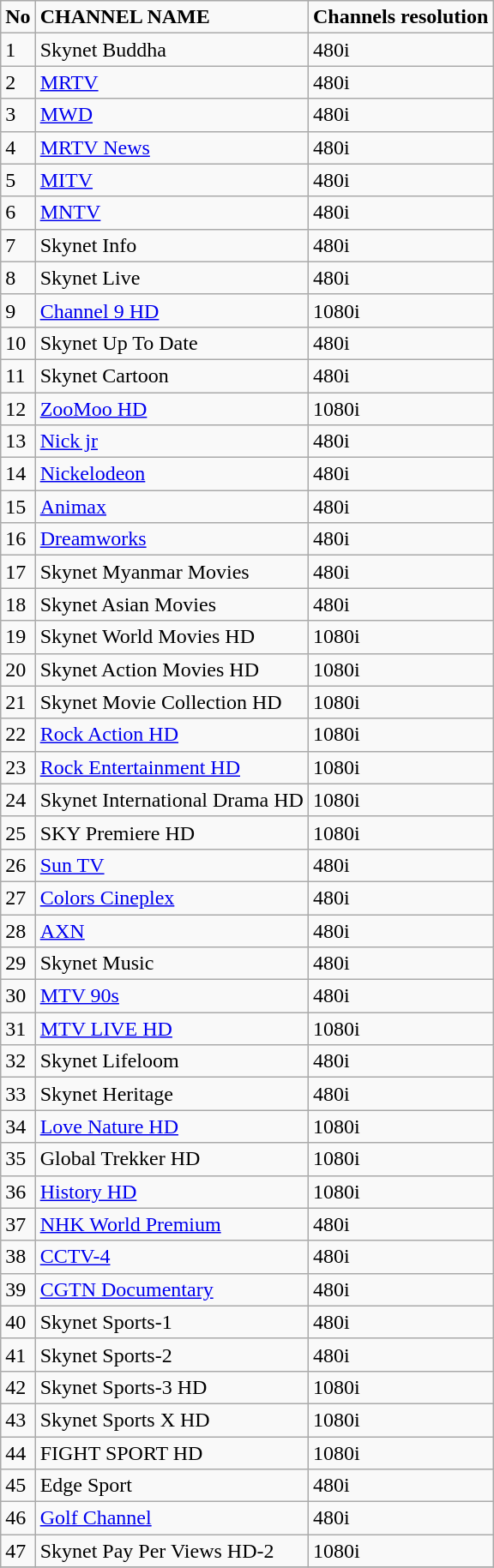<table class="wikitable">
<tr>
<td><strong>              No</strong></td>
<td><strong>CHANNEL NAME</strong></td>
<td><strong>Channels resolution</strong></td>
</tr>
<tr>
<td>1</td>
<td>Skynet Buddha</td>
<td>480i</td>
</tr>
<tr>
<td>2</td>
<td><a href='#'>MRTV</a></td>
<td>480i</td>
</tr>
<tr>
<td>3</td>
<td><a href='#'>MWD</a></td>
<td>480i</td>
</tr>
<tr>
<td>4</td>
<td><a href='#'>MRTV News</a></td>
<td>480i</td>
</tr>
<tr>
<td>5</td>
<td><a href='#'>MITV</a></td>
<td>480i</td>
</tr>
<tr>
<td>6</td>
<td><a href='#'>MNTV</a></td>
<td>480i</td>
</tr>
<tr>
<td>7</td>
<td>Skynet Info</td>
<td>480i</td>
</tr>
<tr>
<td>8</td>
<td>Skynet Live</td>
<td>480i</td>
</tr>
<tr>
<td>9</td>
<td><a href='#'>Channel 9 HD</a></td>
<td>1080i</td>
</tr>
<tr>
<td>10</td>
<td>Skynet Up To Date</td>
<td>480i</td>
</tr>
<tr>
<td>11</td>
<td>Skynet Cartoon</td>
<td>480i</td>
</tr>
<tr>
<td>12</td>
<td><a href='#'>ZooMoo HD</a></td>
<td>1080i</td>
</tr>
<tr>
<td>13</td>
<td><a href='#'>Nick jr</a></td>
<td>480i</td>
</tr>
<tr>
<td>14</td>
<td><a href='#'>Nickelodeon</a></td>
<td>480i</td>
</tr>
<tr>
<td>15</td>
<td><a href='#'>Animax</a></td>
<td>480i</td>
</tr>
<tr>
<td>16</td>
<td><a href='#'>Dreamworks</a></td>
<td>480i</td>
</tr>
<tr>
<td>17</td>
<td>Skynet Myanmar Movies</td>
<td>480i</td>
</tr>
<tr>
<td>18</td>
<td>Skynet Asian Movies</td>
<td>480i</td>
</tr>
<tr>
<td>19</td>
<td>Skynet World Movies HD</td>
<td>1080i</td>
</tr>
<tr>
<td>20</td>
<td>Skynet Action Movies HD</td>
<td>1080i</td>
</tr>
<tr>
<td>21</td>
<td>Skynet Movie Collection HD</td>
<td>1080i</td>
</tr>
<tr>
<td>22</td>
<td><a href='#'>Rock Action HD</a></td>
<td>1080i</td>
</tr>
<tr>
<td>23</td>
<td><a href='#'>Rock Entertainment HD</a></td>
<td>1080i</td>
</tr>
<tr>
<td>24</td>
<td>Skynet International Drama HD</td>
<td>1080i</td>
</tr>
<tr>
<td>25</td>
<td>SKY Premiere HD</td>
<td>1080i</td>
</tr>
<tr>
<td>26</td>
<td><a href='#'>Sun TV</a></td>
<td>480i</td>
</tr>
<tr>
<td>27</td>
<td><a href='#'>Colors Cineplex</a></td>
<td>480i</td>
</tr>
<tr>
<td>28</td>
<td><a href='#'>AXN</a></td>
<td>480i</td>
</tr>
<tr>
<td>29</td>
<td>Skynet Music</td>
<td>480i</td>
</tr>
<tr>
<td>30</td>
<td><a href='#'>MTV 90s</a></td>
<td>480i</td>
</tr>
<tr>
<td>31</td>
<td><a href='#'>MTV LIVE HD</a></td>
<td>1080i</td>
</tr>
<tr>
<td>32</td>
<td>Skynet Lifeloom</td>
<td>480i</td>
</tr>
<tr>
<td>33</td>
<td>Skynet Heritage</td>
<td>480i</td>
</tr>
<tr>
<td>34</td>
<td><a href='#'>Love Nature HD</a></td>
<td>1080i</td>
</tr>
<tr>
<td>35</td>
<td>Global Trekker HD</td>
<td>1080i</td>
</tr>
<tr>
<td>36</td>
<td><a href='#'>History HD</a></td>
<td>1080i</td>
</tr>
<tr>
<td>37</td>
<td><a href='#'>NHK World Premium</a></td>
<td>480i</td>
</tr>
<tr>
<td>38</td>
<td><a href='#'>CCTV-4</a></td>
<td>480i</td>
</tr>
<tr>
<td>39</td>
<td><a href='#'>CGTN Documentary</a></td>
<td>480i</td>
</tr>
<tr>
<td>40</td>
<td>Skynet Sports-1</td>
<td>480i</td>
</tr>
<tr>
<td>41</td>
<td>Skynet Sports-2</td>
<td>480i</td>
</tr>
<tr>
<td>42</td>
<td>Skynet Sports-3 HD</td>
<td>1080i</td>
</tr>
<tr>
<td>43</td>
<td>Skynet Sports X HD</td>
<td>1080i</td>
</tr>
<tr>
<td>44</td>
<td>FIGHT SPORT HD</td>
<td>1080i</td>
</tr>
<tr>
<td>45</td>
<td>Edge Sport</td>
<td>480i</td>
</tr>
<tr>
<td>46</td>
<td><a href='#'>Golf Channel</a></td>
<td>480i</td>
</tr>
<tr>
<td>47</td>
<td>Skynet Pay Per Views HD-2</td>
<td>1080i</td>
</tr>
<tr>
</tr>
</table>
